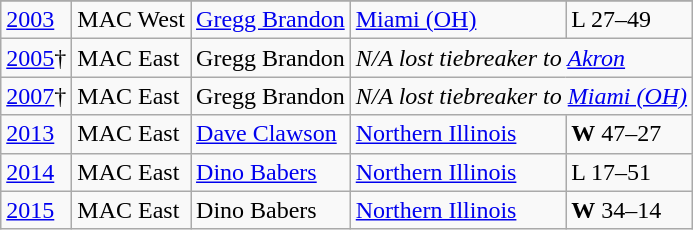<table class="wikitable">
<tr>
</tr>
<tr>
<td><a href='#'>2003</a></td>
<td>MAC West</td>
<td><a href='#'>Gregg Brandon</a></td>
<td><a href='#'>Miami (OH)</a></td>
<td>L 27–49</td>
</tr>
<tr>
<td><a href='#'>2005</a>†</td>
<td>MAC East</td>
<td>Gregg Brandon</td>
<td colspan="2"><em>N/A lost tiebreaker to <a href='#'>Akron</a></em></td>
</tr>
<tr>
<td><a href='#'>2007</a>†</td>
<td>MAC East</td>
<td>Gregg Brandon</td>
<td colspan="2"><em>N/A lost tiebreaker to <a href='#'>Miami (OH)</a></em></td>
</tr>
<tr>
<td><a href='#'>2013</a></td>
<td>MAC East</td>
<td><a href='#'>Dave Clawson</a></td>
<td><a href='#'>Northern Illinois</a></td>
<td><strong>W</strong> 47–27</td>
</tr>
<tr>
<td><a href='#'>2014</a></td>
<td>MAC East</td>
<td><a href='#'>Dino Babers</a></td>
<td><a href='#'>Northern Illinois</a></td>
<td>L 17–51</td>
</tr>
<tr>
<td><a href='#'>2015</a></td>
<td>MAC East</td>
<td>Dino Babers</td>
<td><a href='#'>Northern Illinois</a></td>
<td><strong>W</strong> 34–14</td>
</tr>
</table>
